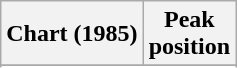<table class="wikitable sortable plainrowheaders" style="text-align:center">
<tr>
<th scope="col">Chart (1985)</th>
<th scope="col">Peak<br>position</th>
</tr>
<tr>
</tr>
<tr>
</tr>
<tr>
</tr>
<tr>
</tr>
<tr>
</tr>
</table>
